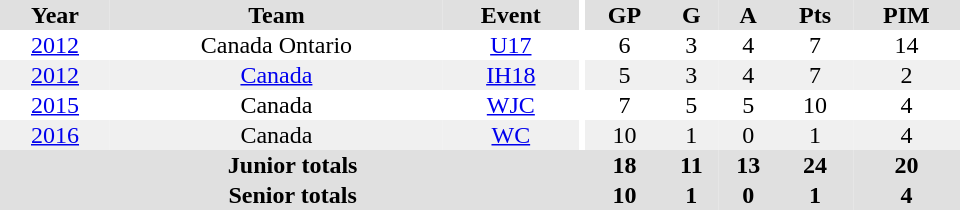<table border="0" cellpadding="1" cellspacing="0" ID="Table3" style="text-align:center; width:40em">
<tr bgcolor="#e0e0e0">
<th>Year</th>
<th>Team</th>
<th>Event</th>
<th rowspan="102" bgcolor="#ffffff"></th>
<th>GP</th>
<th>G</th>
<th>A</th>
<th>Pts</th>
<th>PIM</th>
</tr>
<tr>
<td><a href='#'>2012</a></td>
<td>Canada Ontario</td>
<td><a href='#'>U17</a></td>
<td>6</td>
<td>3</td>
<td>4</td>
<td>7</td>
<td>14</td>
</tr>
<tr bgcolor="#f0f0f0">
<td><a href='#'>2012</a></td>
<td><a href='#'>Canada</a></td>
<td><a href='#'>IH18</a></td>
<td>5</td>
<td>3</td>
<td>4</td>
<td>7</td>
<td>2</td>
</tr>
<tr>
<td><a href='#'>2015</a></td>
<td>Canada</td>
<td><a href='#'>WJC</a></td>
<td>7</td>
<td>5</td>
<td>5</td>
<td>10</td>
<td>4</td>
</tr>
<tr bgcolor="#f0f0f0">
<td><a href='#'>2016</a></td>
<td>Canada</td>
<td><a href='#'>WC</a></td>
<td>10</td>
<td>1</td>
<td>0</td>
<td>1</td>
<td>4</td>
</tr>
<tr bgcolor="#e0e0e0">
<th colspan="4">Junior totals</th>
<th>18</th>
<th>11</th>
<th>13</th>
<th>24</th>
<th>20</th>
</tr>
<tr bgcolor="#e0e0e0">
<th colspan="4">Senior totals</th>
<th>10</th>
<th>1</th>
<th>0</th>
<th>1</th>
<th>4</th>
</tr>
</table>
